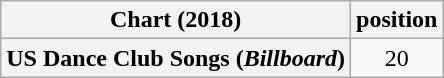<table class="wikitable sortable plainrowheaders" style="text-align:center">
<tr>
<th scope="col">Chart (2018)</th>
<th scope="col">position</th>
</tr>
<tr>
<th scope="row">US Dance Club Songs (<em>Billboard</em>)</th>
<td>20</td>
</tr>
</table>
